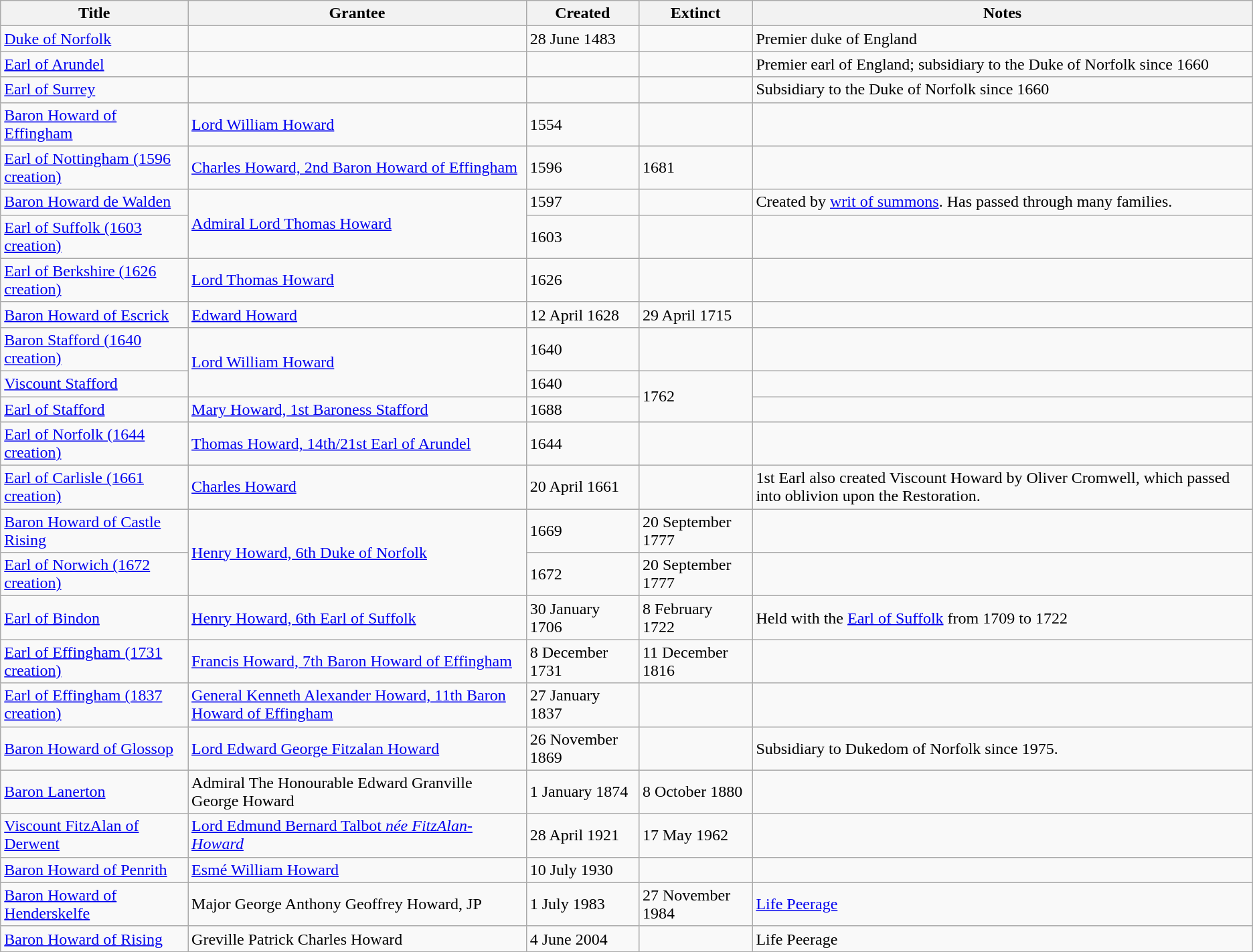<table class="wikitable">
<tr>
<th>Title</th>
<th>Grantee</th>
<th>Created</th>
<th>Extinct</th>
<th>Notes</th>
</tr>
<tr>
<td> <a href='#'>Duke of Norfolk</a></td>
<td></td>
<td>28 June 1483</td>
<td></td>
<td>Premier duke of England</td>
</tr>
<tr>
<td> <a href='#'>Earl of Arundel</a></td>
<td></td>
<td></td>
<td></td>
<td>Premier earl of England; subsidiary to the Duke of Norfolk since 1660</td>
</tr>
<tr>
<td> <a href='#'>Earl of Surrey</a></td>
<td></td>
<td></td>
<td></td>
<td>Subsidiary to the Duke of Norfolk since 1660</td>
</tr>
<tr>
<td> <a href='#'>Baron Howard of Effingham</a></td>
<td><a href='#'>Lord William Howard</a></td>
<td>1554</td>
<td></td>
<td></td>
</tr>
<tr>
<td> <a href='#'>Earl of Nottingham (1596 creation)</a></td>
<td><a href='#'>Charles Howard, 2nd Baron Howard of Effingham</a></td>
<td>1596</td>
<td>1681</td>
<td></td>
</tr>
<tr>
<td> <a href='#'>Baron Howard de Walden</a></td>
<td rowspan="2"><a href='#'>Admiral Lord Thomas Howard</a></td>
<td>1597</td>
<td></td>
<td>Created by <a href='#'>writ of summons</a>. Has passed through many families.</td>
</tr>
<tr>
<td> <a href='#'>Earl of Suffolk (1603 creation)</a></td>
<td>1603</td>
<td></td>
<td></td>
</tr>
<tr>
<td> <a href='#'>Earl of Berkshire (1626 creation)</a></td>
<td><a href='#'>Lord Thomas Howard</a></td>
<td>1626</td>
<td></td>
<td></td>
</tr>
<tr>
<td> <a href='#'>Baron Howard of Escrick</a></td>
<td><a href='#'>Edward Howard</a></td>
<td>12 April 1628</td>
<td>29 April 1715</td>
<td></td>
</tr>
<tr>
<td> <a href='#'>Baron Stafford (1640 creation)</a></td>
<td rowspan="2"><a href='#'>Lord William Howard</a></td>
<td>1640</td>
<td></td>
<td></td>
</tr>
<tr>
<td> <a href='#'>Viscount Stafford</a></td>
<td>1640</td>
<td rowspan="2">1762</td>
<td></td>
</tr>
<tr>
<td> <a href='#'>Earl of Stafford</a></td>
<td><a href='#'>Mary Howard, 1st Baroness Stafford</a></td>
<td>1688</td>
<td></td>
</tr>
<tr>
<td> <a href='#'>Earl of Norfolk (1644 creation)</a></td>
<td><a href='#'>Thomas Howard, 14th/21st Earl of Arundel</a></td>
<td>1644</td>
<td></td>
<td></td>
</tr>
<tr>
<td> <a href='#'>Earl of Carlisle (1661 creation)</a></td>
<td><a href='#'>Charles Howard</a></td>
<td>20 April 1661</td>
<td></td>
<td>1st Earl also created Viscount Howard by Oliver Cromwell, which passed into oblivion upon the Restoration.</td>
</tr>
<tr>
<td> <a href='#'>Baron Howard of Castle Rising</a></td>
<td rowspan=2><a href='#'>Henry Howard, 6th Duke of Norfolk</a></td>
<td>1669</td>
<td>20 September 1777</td>
<td></td>
</tr>
<tr>
<td> <a href='#'>Earl of Norwich (1672 creation)</a></td>
<td>1672</td>
<td>20 September 1777</td>
<td></td>
</tr>
<tr>
<td> <a href='#'>Earl of Bindon</a></td>
<td><a href='#'>Henry Howard, 6th Earl of Suffolk</a></td>
<td>30 January 1706</td>
<td>8 February 1722</td>
<td>Held with the <a href='#'>Earl of Suffolk</a> from 1709 to 1722</td>
</tr>
<tr>
<td> <a href='#'>Earl of Effingham (1731 creation)</a></td>
<td><a href='#'>Francis Howard, 7th Baron Howard of Effingham</a></td>
<td>8 December 1731</td>
<td>11 December 1816</td>
<td></td>
</tr>
<tr>
<td> <a href='#'>Earl of Effingham (1837 creation)</a></td>
<td><a href='#'>General Kenneth Alexander Howard, 11th Baron Howard of Effingham</a></td>
<td>27 January 1837</td>
<td></td>
<td></td>
</tr>
<tr>
<td> <a href='#'>Baron Howard of Glossop</a></td>
<td><a href='#'>Lord Edward George Fitzalan Howard</a></td>
<td>26 November 1869</td>
<td></td>
<td>Subsidiary to Dukedom of Norfolk since 1975.</td>
</tr>
<tr>
<td> <a href='#'>Baron Lanerton</a></td>
<td>Admiral The Honourable Edward Granville George Howard</td>
<td>1 January 1874</td>
<td>8 October 1880</td>
<td></td>
</tr>
<tr>
<td> <a href='#'>Viscount FitzAlan of Derwent</a></td>
<td><a href='#'>Lord Edmund Bernard Talbot <em>née FitzAlan-Howard</em></a></td>
<td>28 April 1921</td>
<td>17 May 1962</td>
<td></td>
</tr>
<tr>
<td> <a href='#'>Baron Howard of Penrith</a></td>
<td><a href='#'>Esmé William Howard</a></td>
<td>10 July 1930</td>
<td></td>
<td></td>
</tr>
<tr>
<td> <a href='#'>Baron Howard of Henderskelfe</a></td>
<td>Major George Anthony Geoffrey Howard, JP</td>
<td>1 July 1983</td>
<td>27 November 1984</td>
<td><a href='#'>Life Peerage</a></td>
</tr>
<tr>
<td> <a href='#'>Baron Howard of Rising</a></td>
<td>Greville Patrick Charles Howard</td>
<td>4 June 2004</td>
<td></td>
<td>Life Peerage</td>
</tr>
<tr>
</tr>
</table>
